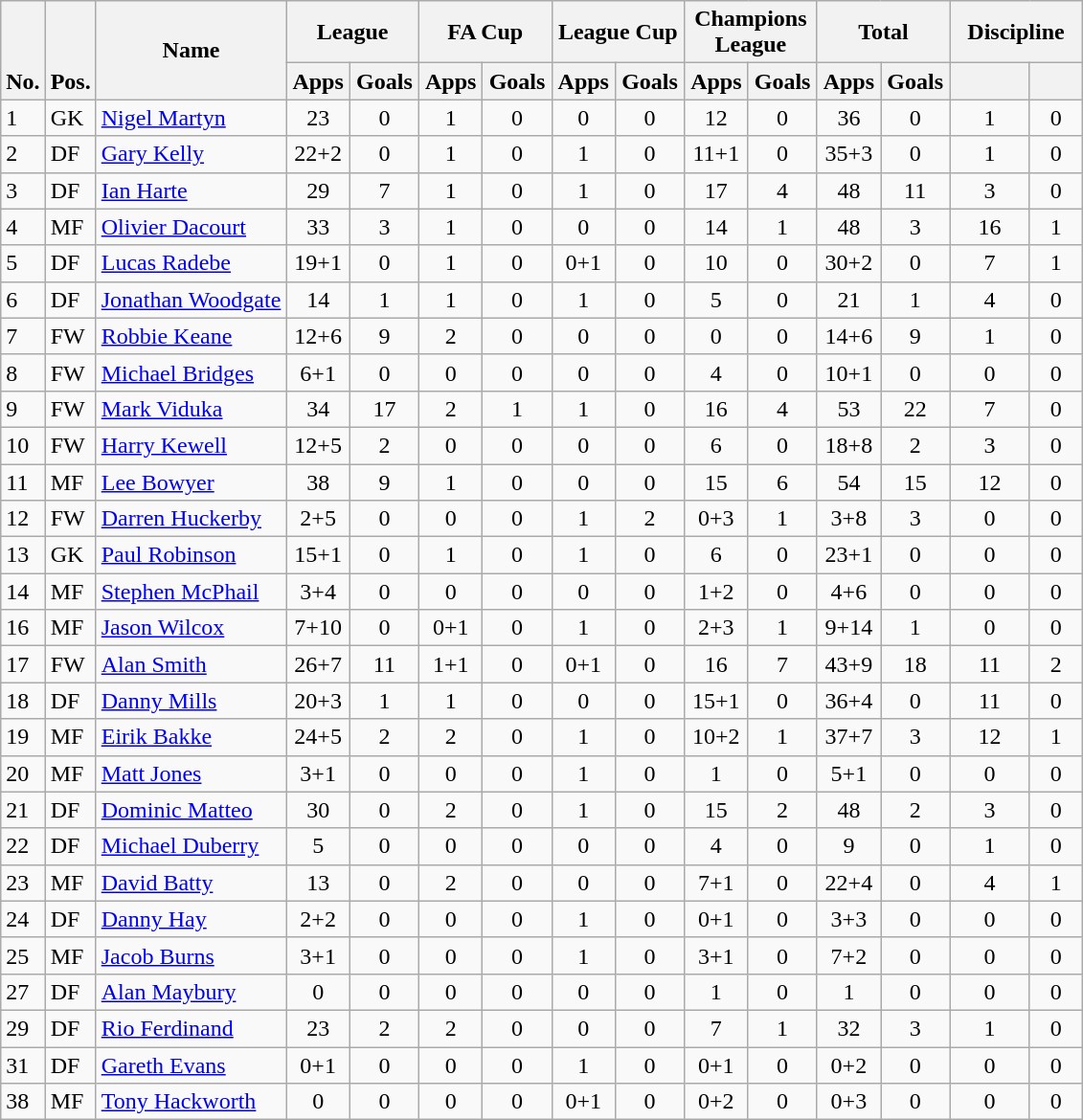<table class="wikitable" style="text-align:center">
<tr>
<th rowspan="2" valign="bottom">No.</th>
<th rowspan="2" valign="bottom">Pos.</th>
<th rowspan="2">Name</th>
<th colspan="2" width="85">League</th>
<th colspan="2" width="85">FA Cup</th>
<th colspan="2" width="85">League Cup</th>
<th colspan="2" width="85">Champions League</th>
<th colspan="2" width="85">Total</th>
<th colspan="2" width="85">Discipline</th>
</tr>
<tr>
<th>Apps</th>
<th>Goals</th>
<th>Apps</th>
<th>Goals</th>
<th>Apps</th>
<th>Goals</th>
<th>Apps</th>
<th>Goals</th>
<th>Apps</th>
<th>Goals</th>
<th></th>
<th></th>
</tr>
<tr>
<td align="left">1</td>
<td align="left">GK</td>
<td align="left"> <a href='#'>Nigel Martyn</a></td>
<td>23</td>
<td>0</td>
<td>1</td>
<td>0</td>
<td>0</td>
<td>0</td>
<td>12</td>
<td>0</td>
<td>36</td>
<td>0</td>
<td>1</td>
<td>0</td>
</tr>
<tr>
<td align="left">2</td>
<td align="left">DF</td>
<td align="left"> <a href='#'>Gary Kelly</a></td>
<td>22+2</td>
<td>0</td>
<td>1</td>
<td>0</td>
<td>1</td>
<td>0</td>
<td>11+1</td>
<td>0</td>
<td>35+3</td>
<td>0</td>
<td>1</td>
<td>0</td>
</tr>
<tr>
<td align="left">3</td>
<td align="left">DF</td>
<td align="left"> <a href='#'>Ian Harte</a></td>
<td>29</td>
<td>7</td>
<td>1</td>
<td>0</td>
<td>1</td>
<td>0</td>
<td>17</td>
<td>4</td>
<td>48</td>
<td>11</td>
<td>3</td>
<td>0</td>
</tr>
<tr>
<td align="left">4</td>
<td align="left">MF</td>
<td align="left"> <a href='#'>Olivier Dacourt</a></td>
<td>33</td>
<td>3</td>
<td>1</td>
<td>0</td>
<td>0</td>
<td>0</td>
<td>14</td>
<td>1</td>
<td>48</td>
<td>3</td>
<td>16</td>
<td>1</td>
</tr>
<tr>
<td align="left">5</td>
<td align="left">DF</td>
<td align="left"> <a href='#'>Lucas Radebe</a></td>
<td>19+1</td>
<td>0</td>
<td>1</td>
<td>0</td>
<td>0+1</td>
<td>0</td>
<td>10</td>
<td>0</td>
<td>30+2</td>
<td>0</td>
<td>7</td>
<td>1</td>
</tr>
<tr>
<td align="left">6</td>
<td align="left">DF</td>
<td align="left"> <a href='#'>Jonathan Woodgate</a></td>
<td>14</td>
<td>1</td>
<td>1</td>
<td>0</td>
<td>1</td>
<td>0</td>
<td>5</td>
<td>0</td>
<td>21</td>
<td>1</td>
<td>4</td>
<td>0</td>
</tr>
<tr>
<td align="left">7</td>
<td align="left">FW</td>
<td align="left"> <a href='#'>Robbie Keane</a></td>
<td>12+6</td>
<td>9</td>
<td>2</td>
<td>0</td>
<td>0</td>
<td>0</td>
<td>0</td>
<td>0</td>
<td>14+6</td>
<td>9</td>
<td>1</td>
<td>0</td>
</tr>
<tr>
<td align="left">8</td>
<td align="left">FW</td>
<td align="left"> <a href='#'>Michael Bridges</a></td>
<td>6+1</td>
<td>0</td>
<td>0</td>
<td>0</td>
<td>0</td>
<td>0</td>
<td>4</td>
<td>0</td>
<td>10+1</td>
<td>0</td>
<td>0</td>
<td>0</td>
</tr>
<tr>
<td align="left">9</td>
<td align="left">FW</td>
<td align="left"> <a href='#'>Mark Viduka</a></td>
<td>34</td>
<td>17</td>
<td>2</td>
<td>1</td>
<td>1</td>
<td>0</td>
<td>16</td>
<td>4</td>
<td>53</td>
<td>22</td>
<td>7</td>
<td>0</td>
</tr>
<tr>
<td align="left">10</td>
<td align="left">FW</td>
<td align="left"> <a href='#'>Harry Kewell</a></td>
<td>12+5</td>
<td>2</td>
<td>0</td>
<td>0</td>
<td>0</td>
<td>0</td>
<td>6</td>
<td>0</td>
<td>18+8</td>
<td>2</td>
<td>3</td>
<td>0</td>
</tr>
<tr>
<td align="left">11</td>
<td align="left">MF</td>
<td align="left"> <a href='#'>Lee Bowyer</a></td>
<td>38</td>
<td>9</td>
<td>1</td>
<td>0</td>
<td>0</td>
<td>0</td>
<td>15</td>
<td>6</td>
<td>54</td>
<td>15</td>
<td>12</td>
<td>0</td>
</tr>
<tr>
<td align="left">12</td>
<td align="left">FW</td>
<td align="left"> <a href='#'>Darren Huckerby</a></td>
<td>2+5</td>
<td>0</td>
<td>0</td>
<td>0</td>
<td>1</td>
<td>2</td>
<td>0+3</td>
<td>1</td>
<td>3+8</td>
<td>3</td>
<td>0</td>
<td>0</td>
</tr>
<tr>
<td align="left">13</td>
<td align="left">GK</td>
<td align="left"> <a href='#'>Paul Robinson</a></td>
<td>15+1</td>
<td>0</td>
<td>1</td>
<td>0</td>
<td>1</td>
<td>0</td>
<td>6</td>
<td>0</td>
<td>23+1</td>
<td>0</td>
<td>0</td>
<td>0</td>
</tr>
<tr>
<td align="left">14</td>
<td align="left">MF</td>
<td align="left"> <a href='#'>Stephen McPhail</a></td>
<td>3+4</td>
<td>0</td>
<td>0</td>
<td>0</td>
<td>0</td>
<td>0</td>
<td>1+2</td>
<td>0</td>
<td>4+6</td>
<td>0</td>
<td>0</td>
<td>0</td>
</tr>
<tr>
<td align="left">16</td>
<td align="left">MF</td>
<td align="left"> <a href='#'>Jason Wilcox</a></td>
<td>7+10</td>
<td>0</td>
<td>0+1</td>
<td>0</td>
<td>1</td>
<td>0</td>
<td>2+3</td>
<td>1</td>
<td>9+14</td>
<td>1</td>
<td>0</td>
<td>0</td>
</tr>
<tr>
<td align="left">17</td>
<td align="left">FW</td>
<td align="left"> <a href='#'>Alan Smith</a></td>
<td>26+7</td>
<td>11</td>
<td>1+1</td>
<td>0</td>
<td>0+1</td>
<td>0</td>
<td>16</td>
<td>7</td>
<td>43+9</td>
<td>18</td>
<td>11</td>
<td>2</td>
</tr>
<tr>
<td align="left">18</td>
<td align="left">DF</td>
<td align="left"> <a href='#'>Danny Mills</a></td>
<td>20+3</td>
<td>1</td>
<td>1</td>
<td>0</td>
<td>0</td>
<td>0</td>
<td>15+1</td>
<td>0</td>
<td>36+4</td>
<td>0</td>
<td>11</td>
<td>0</td>
</tr>
<tr>
<td align="left">19</td>
<td align="left">MF</td>
<td align="left"> <a href='#'>Eirik Bakke</a></td>
<td>24+5</td>
<td>2</td>
<td>2</td>
<td>0</td>
<td>1</td>
<td>0</td>
<td>10+2</td>
<td>1</td>
<td>37+7</td>
<td>3</td>
<td>12</td>
<td>1</td>
</tr>
<tr>
<td align="left">20</td>
<td align="left">MF</td>
<td align="left"> <a href='#'>Matt Jones</a></td>
<td>3+1</td>
<td>0</td>
<td>0</td>
<td>0</td>
<td>1</td>
<td>0</td>
<td>1</td>
<td>0</td>
<td>5+1</td>
<td>0</td>
<td>0</td>
<td>0</td>
</tr>
<tr>
<td align="left">21</td>
<td align="left">DF</td>
<td align="left"> <a href='#'>Dominic Matteo</a></td>
<td>30</td>
<td>0</td>
<td>2</td>
<td>0</td>
<td>1</td>
<td>0</td>
<td>15</td>
<td>2</td>
<td>48</td>
<td>2</td>
<td>3</td>
<td>0</td>
</tr>
<tr>
<td align="left">22</td>
<td align="left">DF</td>
<td align="left"> <a href='#'>Michael Duberry</a></td>
<td>5</td>
<td>0</td>
<td>0</td>
<td>0</td>
<td>0</td>
<td>0</td>
<td>4</td>
<td>0</td>
<td>9</td>
<td>0</td>
<td>1</td>
<td>0</td>
</tr>
<tr>
<td align="left">23</td>
<td align="left">MF</td>
<td align="left"> <a href='#'>David Batty</a></td>
<td>13</td>
<td>0</td>
<td>2</td>
<td>0</td>
<td>0</td>
<td>0</td>
<td>7+1</td>
<td>0</td>
<td>22+4</td>
<td>0</td>
<td>4</td>
<td>1</td>
</tr>
<tr>
<td align="left">24</td>
<td align="left">DF</td>
<td align="left"> <a href='#'>Danny Hay</a></td>
<td>2+2</td>
<td>0</td>
<td>0</td>
<td>0</td>
<td>1</td>
<td>0</td>
<td>0+1</td>
<td>0</td>
<td>3+3</td>
<td>0</td>
<td>0</td>
<td>0</td>
</tr>
<tr>
<td align="left">25</td>
<td align="left">MF</td>
<td align="left"> <a href='#'>Jacob Burns</a></td>
<td>3+1</td>
<td>0</td>
<td>0</td>
<td>0</td>
<td>1</td>
<td>0</td>
<td>3+1</td>
<td>0</td>
<td>7+2</td>
<td>0</td>
<td>0</td>
<td>0</td>
</tr>
<tr>
<td align="left">27</td>
<td align="left">DF</td>
<td align="left"> <a href='#'>Alan Maybury</a></td>
<td>0</td>
<td>0</td>
<td>0</td>
<td>0</td>
<td>0</td>
<td>0</td>
<td>1</td>
<td>0</td>
<td>1</td>
<td>0</td>
<td>0</td>
<td>0</td>
</tr>
<tr>
<td align="left">29</td>
<td align="left">DF</td>
<td align="left"> <a href='#'>Rio Ferdinand</a></td>
<td>23</td>
<td>2</td>
<td>2</td>
<td>0</td>
<td>0</td>
<td>0</td>
<td>7</td>
<td>1</td>
<td>32</td>
<td>3</td>
<td>1</td>
<td>0</td>
</tr>
<tr>
<td align="left">31</td>
<td align="left">DF</td>
<td align="left"> <a href='#'>Gareth Evans</a></td>
<td>0+1</td>
<td>0</td>
<td>0</td>
<td>0</td>
<td>1</td>
<td>0</td>
<td>0+1</td>
<td>0</td>
<td>0+2</td>
<td>0</td>
<td>0</td>
<td>0</td>
</tr>
<tr>
<td align="left">38</td>
<td align="left">MF</td>
<td align="left"> <a href='#'>Tony Hackworth</a></td>
<td>0</td>
<td>0</td>
<td>0</td>
<td>0</td>
<td>0+1</td>
<td>0</td>
<td>0+2</td>
<td>0</td>
<td>0+3</td>
<td>0</td>
<td>0</td>
<td>0</td>
</tr>
</table>
